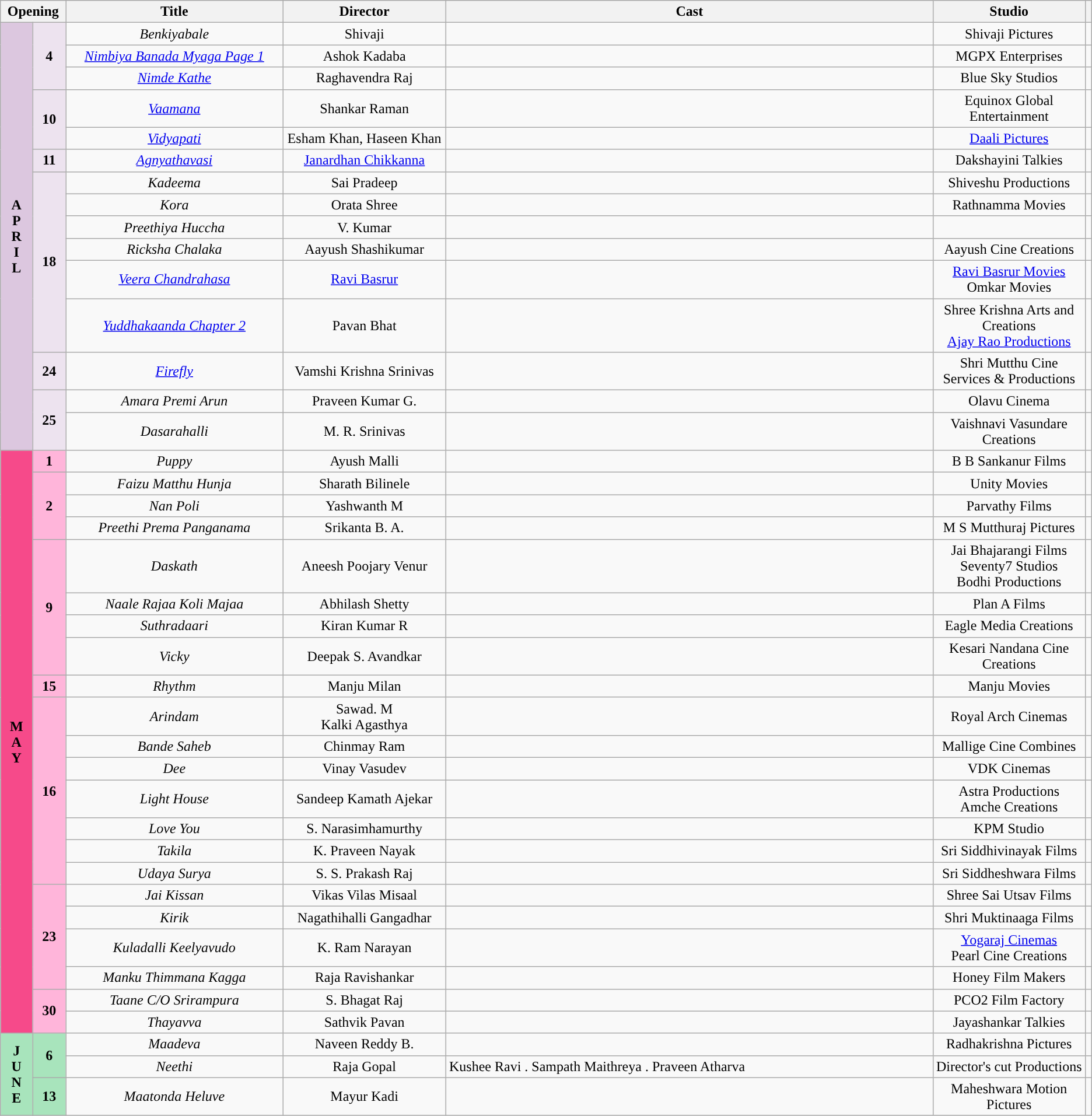<table class="wikitable sortable">
<tr>
<th colspan="2" style="width:6%;">Opening</th>
<th style="width:20%;">Title</th>
<th style="width:15%;">Director</th>
<th style="width:45%;">Cast</th>
<th style="width:30%;">Studio</th>
<th style="width:1%;" class="unsortable"></th>
</tr>
<tr>
<td rowspan="15" style="text-align:center; background:#dcc7df; textcolor:#000;"><strong>A<br>P<br>R<br>I<br>L</strong></td>
<td rowspan="3" style="text-align:center;background:#ede3ef;"><strong>4</strong></td>
<td style="text-align:center;"><em>Benkiyabale</em></td>
<td style="text-align:center;">Shivaji</td>
<td></td>
<td style="text-align:center;">Shivaji Pictures</td>
<td align="center"></td>
</tr>
<tr>
<td style="text-align:center;"><em><a href='#'>Nimbiya Banada Myaga Page 1</a></em></td>
<td style="text-align:center;">Ashok Kadaba</td>
<td></td>
<td style="text-align:center;">MGPX Enterprises</td>
<td align="center"></td>
</tr>
<tr>
<td style="text-align:center;"><em><a href='#'>Nimde Kathe</a></em></td>
<td style="text-align:center;">Raghavendra Raj</td>
<td></td>
<td style="text-align:center;">Blue Sky Studios</td>
<td align="center"></td>
</tr>
<tr>
<td rowspan="2" style="text-align:center;background:#ede3ef;"><strong>10</strong></td>
<td style="text-align:center;"><em><a href='#'>Vaamana</a></em></td>
<td style="text-align:center;">Shankar Raman</td>
<td></td>
<td style="text-align:center;">Equinox Global Entertainment</td>
<td align="center"></td>
</tr>
<tr>
<td style="text-align:center;"><em><a href='#'>Vidyapati</a></em></td>
<td style="text-align:center;">Esham Khan, Haseen Khan</td>
<td></td>
<td style="text-align:center;"><a href='#'>Daali Pictures</a></td>
<td></td>
</tr>
<tr>
<td rowspan="1" style="text-align:center;background:#ede3ef;"><strong>11</strong></td>
<td style="text-align:center;"><em><a href='#'>Agnyathavasi</a></em></td>
<td style="text-align:center;"><a href='#'>Janardhan Chikkanna</a></td>
<td></td>
<td style="text-align:center;">Dakshayini Talkies</td>
<td></td>
</tr>
<tr>
<td rowspan="6" style="text-align:center;background:#ede3ef;"><strong>18</strong></td>
<td style="text-align:center;"><em>Kadeema</em></td>
<td style="text-align:center;">Sai Pradeep</td>
<td></td>
<td style="text-align:center;">Shiveshu Productions</td>
<td align="center"></td>
</tr>
<tr>
<td style="text-align:center;"><em>Kora</em></td>
<td style="text-align:center;">Orata Shree</td>
<td></td>
<td style="text-align:center;">Rathnamma Movies</td>
<td align="center"></td>
</tr>
<tr>
<td style="text-align:center;"><em>Preethiya Huccha</em></td>
<td style="text-align:center;">V. Kumar</td>
<td></td>
<td style="text-align:center;"></td>
<td align="center"></td>
</tr>
<tr>
<td style="text-align:center;"><em>Ricksha Chalaka</em></td>
<td style="text-align:center;">Aayush Shashikumar</td>
<td></td>
<td style="text-align:center;">Aayush Cine Creations</td>
<td align="center"></td>
</tr>
<tr>
<td style="text-align:center;"><em><a href='#'>Veera Chandrahasa</a></em></td>
<td style="text-align:center;"><a href='#'>Ravi Basrur</a></td>
<td></td>
<td style="text-align:center;"><a href='#'>Ravi Basrur Movies</a><br> Omkar Movies</td>
<td style="text-align:center;"></td>
</tr>
<tr>
<td style="text-align:center;"><em><a href='#'>Yuddhakaanda Chapter 2</a></em></td>
<td style="text-align:center;">Pavan Bhat</td>
<td></td>
<td style="text-align:center;">Shree Krishna Arts and Creations <br> <a href='#'>Ajay Rao Productions</a></td>
<td align="center"></td>
</tr>
<tr>
<td rowspan="1" style="text-align:center;background:#ede3ef;"><strong>24</strong></td>
<td style="text-align:center;"><em><a href='#'>Firefly</a></em></td>
<td style="text-align:center;">Vamshi Krishna Srinivas</td>
<td></td>
<td style="text-align:center;">Shri Mutthu Cine Services & Productions</td>
<td align="center"></td>
</tr>
<tr>
<td rowspan="2" style="text-align:center;background:#ede3ef;"><strong>25</strong></td>
<td style="text-align:center;"><em>Amara Premi Arun</em></td>
<td style="text-align:center;">Praveen Kumar G.</td>
<td></td>
<td style="text-align:center;">Olavu Cinema</td>
<td align="center"></td>
</tr>
<tr>
<td style="text-align:center;"><em>Dasarahalli</em></td>
<td style="text-align:center;">M. R. Srinivas</td>
<td></td>
<td style="text-align:center;">Vaishnavi Vasundare Creations</td>
<td align="center"></td>
</tr>
<tr>
<td rowspan="22" style="text-align:center; background:#f64a8a;"><strong>M<br>A<br>Y</strong></td>
<td rowspan="1" style="text-align:center;background:#ffb5da;"><strong>1</strong></td>
<td style="text-align:center;"><em>Puppy</em></td>
<td style="text-align:center;">Ayush Malli</td>
<td></td>
<td style="text-align:center;">B B Sankanur Films</td>
<td style="text-align:center;"></td>
</tr>
<tr>
<td rowspan="3" style="text-align:center;background:#ffb5da;"><strong>2</strong></td>
<td style="text-align:center;"><em>Faizu Matthu Hunja</em></td>
<td style="text-align:center;">Sharath Bilinele</td>
<td></td>
<td style="text-align:center;">Unity Movies</td>
<td style="text-align:center;"></td>
</tr>
<tr>
<td style="text-align:center;"><em>Nan Poli</em></td>
<td style="text-align:center;">Yashwanth M</td>
<td></td>
<td style="text-align:center;">Parvathy Films</td>
<td style="text-align:center;"></td>
</tr>
<tr>
<td style="text-align:center;"><em>Preethi Prema Panganama</em></td>
<td style="text-align:center;">Srikanta B. A.</td>
<td></td>
<td style="text-align:center;">M S Mutthuraj Pictures</td>
<td style="text-align:center;"></td>
</tr>
<tr>
<td rowspan="4" style="text-align:center;background:#ffb5da;"><strong>9</strong></td>
<td style="text-align:center;"><em>Daskath</em></td>
<td style="text-align:center;">Aneesh Poojary Venur</td>
<td></td>
<td style="text-align:center;">Jai Bhajarangi Films <br> Seventy7 Studios <br> Bodhi Productions</td>
<td style="text-align:center;"></td>
</tr>
<tr>
<td style="text-align:center;"><em>Naale Rajaa Koli Majaa</em></td>
<td style="text-align:center;">Abhilash Shetty</td>
<td></td>
<td style="text-align:center;">Plan A Films</td>
<td style="text-align:center;"></td>
</tr>
<tr>
<td style="text-align:center;"><em>Suthradaari</em></td>
<td style="text-align:center;">Kiran Kumar R</td>
<td></td>
<td style="text-align:center;">Eagle Media Creations</td>
<td style="text-align:center;"></td>
</tr>
<tr>
<td style="text-align:center;"><em>Vicky</em></td>
<td style="text-align:center;">Deepak S. Avandkar</td>
<td></td>
<td style="text-align:center;">Kesari Nandana Cine Creations</td>
<td style="text-align:center;"></td>
</tr>
<tr>
<td rowspan="1" style="text-align:center;background:#ffb5da;"><strong>15</strong></td>
<td style="text-align:center;"><em>Rhythm</em></td>
<td style="text-align:center;">Manju Milan</td>
<td></td>
<td style="text-align:center;">Manju Movies</td>
<td style="text-align:center;"></td>
</tr>
<tr>
<td rowspan="7" style="text-align:center;background:#ffb5da;"><strong>16</strong></td>
<td style="text-align:center;"><em>Arindam</em></td>
<td style="text-align:center;">Sawad. M <br> Kalki Agasthya</td>
<td></td>
<td style="text-align:center;">Royal Arch Cinemas</td>
<td style="text-align:center;"></td>
</tr>
<tr>
<td style="text-align:center;"><em>Bande Saheb</em></td>
<td style="text-align:center;">Chinmay Ram</td>
<td></td>
<td style="text-align:center;">Mallige Cine Combines</td>
<td style="text-align:center;"></td>
</tr>
<tr>
<td style="text-align:center;"><em>Dee</em></td>
<td style="text-align:center;">Vinay Vasudev</td>
<td></td>
<td style="text-align:center;">VDK Cinemas</td>
<td style="text-align:center;"></td>
</tr>
<tr>
<td style="text-align:center;"><em>Light House</em></td>
<td style="text-align:center;">Sandeep Kamath Ajekar</td>
<td></td>
<td style="text-align:center;">Astra Productions <br> Amche Creations</td>
<td style="text-align:center;"></td>
</tr>
<tr>
<td style="text-align:center;"><em>Love You</em></td>
<td style="text-align:center;">S. Narasimhamurthy</td>
<td></td>
<td style="text-align:center;">KPM Studio</td>
<td style="text-align:center;"></td>
</tr>
<tr>
<td style="text-align:center;"><em>Takila</em></td>
<td style="text-align:center;">K. Praveen Nayak</td>
<td></td>
<td style="text-align:center;">Sri Siddhivinayak Films</td>
<td style="text-align:center;"></td>
</tr>
<tr>
<td style="text-align:center;"><em>Udaya Surya</em></td>
<td style="text-align:center;">S. S. Prakash Raj</td>
<td></td>
<td style="text-align:center;">Sri Siddheshwara Films</td>
<td style="text-align:center;"></td>
</tr>
<tr>
<td rowspan="4" style="text-align:center;background:#ffb5da;"><strong>23</strong></td>
<td style="text-align:center;"><em>Jai Kissan</em></td>
<td style="text-align:center;">Vikas Vilas Misaal</td>
<td></td>
<td style="text-align:center;">Shree Sai Utsav Films</td>
<td style="text-align:center;"></td>
</tr>
<tr>
<td style="text-align:center;"><em>Kirik</em></td>
<td style="text-align:center;">Nagathihalli Gangadhar</td>
<td></td>
<td style="text-align:center;">Shri Muktinaaga Films</td>
<td style="text-align:center;"></td>
</tr>
<tr>
<td style="text-align:center;"><em>Kuladalli Keelyavudo</em></td>
<td style="text-align:center;">K. Ram Narayan</td>
<td></td>
<td style="text-align:center;"><a href='#'>Yogaraj Cinemas</a> <br> Pearl Cine Creations</td>
<td style="text-align:center;"></td>
</tr>
<tr>
<td style="text-align:center;"><em>Manku Thimmana Kagga</em></td>
<td style="text-align:center;">Raja Ravishankar</td>
<td></td>
<td style="text-align:center;">Honey Film Makers</td>
<td style="text-align:center;"></td>
</tr>
<tr>
<td rowspan="2" style="text-align:center;background:#ffb5da;"><strong>30</strong></td>
<td style="text-align:center;"><em>Taane C/O Srirampura</em></td>
<td style="text-align:center;">S. Bhagat Raj</td>
<td></td>
<td style="text-align:center;">PCO2 Film Factory</td>
<td style="text-align:center;"></td>
</tr>
<tr>
<td style="text-align:center;"><em>Thayavva</em></td>
<td style="text-align:center;">Sathvik Pavan</td>
<td></td>
<td style="text-align:center;">Jayashankar Talkies</td>
<td style="text-align:center;"></td>
</tr>
<tr>
<td rowspan="3" style="text-align: center;background:#a8e4bc;"><strong>J<br>U<br>N<br>E</strong></td>
<td rowspan="2" style="text-align: center;background:#a8e4bc;"><strong>6</strong></td>
<td style="text-align:center;"><em>Maadeva</em></td>
<td style="text-align:center;">Naveen Reddy B.</td>
<td></td>
<td style="text-align:center;">Radhakrishna Pictures</td>
<td style="text-align:center;"></td>
</tr>
<tr>
<td style="text-align: center;"><em>Neethi</em></td>
<td style="text-align: center;">Raja Gopal</td>
<td>Kushee Ravi . Sampath Maithreya . Praveen Atharva</td>
<td style="text-align: center;">Director's cut Productions</td>
<td style="text-align: center;"></td>
</tr>
<tr>
<td style="text-align:center;background:#a8e4bc;"><strong>13</strong></td>
<td style="text-align:center; "><em>Maatonda Heluve</em></td>
<td style="text-align:center;">Mayur Kadi</td>
<td></td>
<td style="text-align:center;">Maheshwara Motion Pictures</td>
<td style="text-align:center;"></td>
</tr>
</table>
